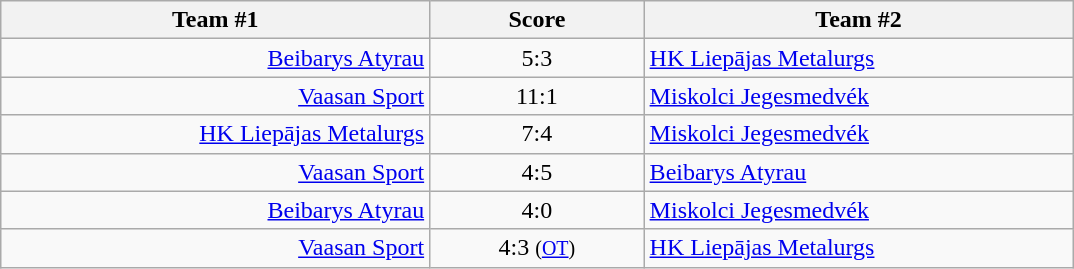<table class="wikitable" style="text-align: center;">
<tr>
<th width=22%>Team #1</th>
<th width=11%>Score</th>
<th width=22%>Team #2</th>
</tr>
<tr>
<td style="text-align: right;"><a href='#'>Beibarys Atyrau</a> </td>
<td>5:3</td>
<td style="text-align: left;"> <a href='#'>HK Liepājas Metalurgs</a></td>
</tr>
<tr>
<td style="text-align: right;"><a href='#'>Vaasan Sport</a> </td>
<td>11:1</td>
<td style="text-align: left;"> <a href='#'>Miskolci Jegesmedvék</a></td>
</tr>
<tr>
<td style="text-align: right;"><a href='#'>HK Liepājas Metalurgs</a> </td>
<td>7:4</td>
<td style="text-align: left;"> <a href='#'>Miskolci Jegesmedvék</a></td>
</tr>
<tr>
<td style="text-align: right;"><a href='#'>Vaasan Sport</a> </td>
<td>4:5</td>
<td style="text-align: left;"> <a href='#'>Beibarys Atyrau</a></td>
</tr>
<tr>
<td style="text-align: right;"><a href='#'>Beibarys Atyrau</a> </td>
<td>4:0</td>
<td style="text-align: left;"> <a href='#'>Miskolci Jegesmedvék</a></td>
</tr>
<tr>
<td style="text-align: right;"><a href='#'>Vaasan Sport</a> </td>
<td>4:3 <small>(<a href='#'>OT</a>)</small></td>
<td style="text-align: left;"> <a href='#'>HK Liepājas Metalurgs</a></td>
</tr>
</table>
